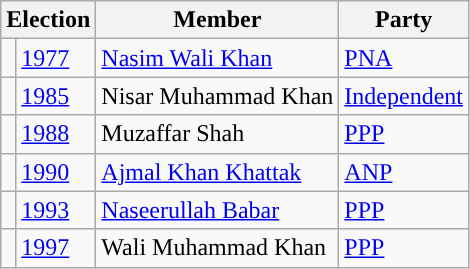<table class="wikitable">
<tr>
<th colspan="2">Election</th>
<th>Member</th>
<th>Party</th>
</tr>
<tr>
<td style="background-color: "></td>
<td><a href='#'>1977</a></td>
<td><a href='#'>Nasim Wali Khan</a></td>
<td><a href='#'>PNA</a></td>
</tr>
<tr>
<td style="background-color: "></td>
<td><a href='#'>1985</a></td>
<td>Nisar Muhammad Khan</td>
<td><a href='#'>Independent</a></td>
</tr>
<tr>
<td style="background-color: "></td>
<td><a href='#'>1988</a></td>
<td>Muzaffar Shah</td>
<td><a href='#'>PPP</a></td>
</tr>
<tr>
<td style="background-color: "></td>
<td><a href='#'>1990</a></td>
<td><a href='#'>Ajmal Khan Khattak</a></td>
<td><a href='#'>ANP</a></td>
</tr>
<tr>
<td style="background-color: "></td>
<td><a href='#'>1993</a></td>
<td><a href='#'>Naseerullah Babar</a></td>
<td><a href='#'>PPP</a></td>
</tr>
<tr>
<td style="background-color: "></td>
<td><a href='#'>1997</a></td>
<td>Wali Muhammad Khan</td>
<td><a href='#'>PPP</a></td>
</tr>
</table>
